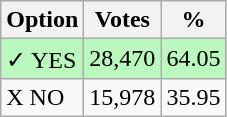<table class="wikitable">
<tr>
<th>Option</th>
<th>Votes</th>
<th>%</th>
</tr>
<tr>
<td style=background:#bbf8be>✓ YES</td>
<td style=background:#bbf8be>28,470</td>
<td style=background:#bbf8be>64.05</td>
</tr>
<tr>
<td>X NO</td>
<td>15,978</td>
<td>35.95</td>
</tr>
</table>
